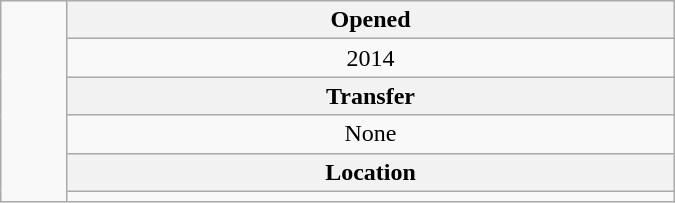<table class=wikitable style="text-align: center; width: 450px; float:right">
<tr>
<td rowspan='6'></td>
<th>Opened</th>
</tr>
<tr>
<td>2014</td>
</tr>
<tr>
<th>Transfer</th>
</tr>
<tr>
<td>None</td>
</tr>
<tr>
<th>Location</th>
</tr>
<tr>
<td></td>
</tr>
</table>
